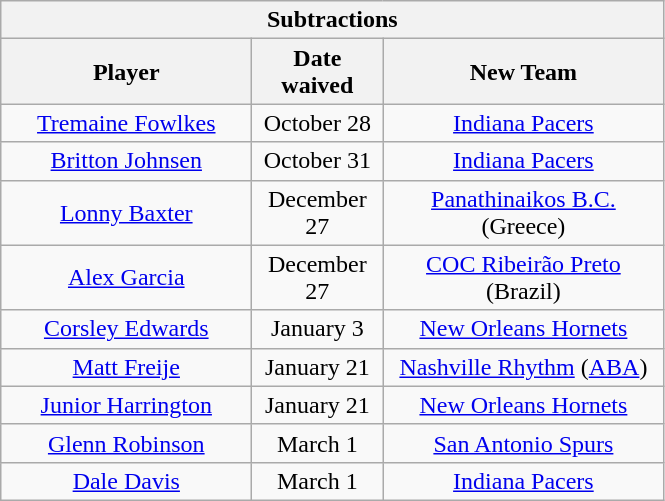<table class="wikitable" style="text-align:center">
<tr>
<th colspan=3>Subtractions</th>
</tr>
<tr>
<th style="width:160px">Player</th>
<th style="width:80px">Date waived</th>
<th style="width:180px">New Team</th>
</tr>
<tr>
<td><a href='#'>Tremaine Fowlkes</a></td>
<td>October 28</td>
<td><a href='#'>Indiana Pacers</a></td>
</tr>
<tr>
<td><a href='#'>Britton Johnsen</a></td>
<td>October 31</td>
<td><a href='#'>Indiana Pacers</a></td>
</tr>
<tr>
<td><a href='#'>Lonny Baxter</a></td>
<td>December 27</td>
<td><a href='#'>Panathinaikos B.C.</a> (Greece)</td>
</tr>
<tr>
<td><a href='#'>Alex Garcia</a></td>
<td>December 27</td>
<td><a href='#'>COC Ribeirão Preto</a> (Brazil)</td>
</tr>
<tr>
<td><a href='#'>Corsley Edwards</a></td>
<td>January 3</td>
<td><a href='#'>New Orleans Hornets</a></td>
</tr>
<tr>
<td><a href='#'>Matt Freije</a></td>
<td>January 21</td>
<td><a href='#'>Nashville Rhythm</a> (<a href='#'>ABA</a>)</td>
</tr>
<tr>
<td><a href='#'>Junior Harrington</a></td>
<td>January 21</td>
<td><a href='#'>New Orleans Hornets</a></td>
</tr>
<tr>
<td><a href='#'>Glenn Robinson</a></td>
<td>March 1</td>
<td><a href='#'>San Antonio Spurs</a></td>
</tr>
<tr>
<td><a href='#'>Dale Davis</a></td>
<td>March 1</td>
<td><a href='#'>Indiana Pacers</a></td>
</tr>
</table>
